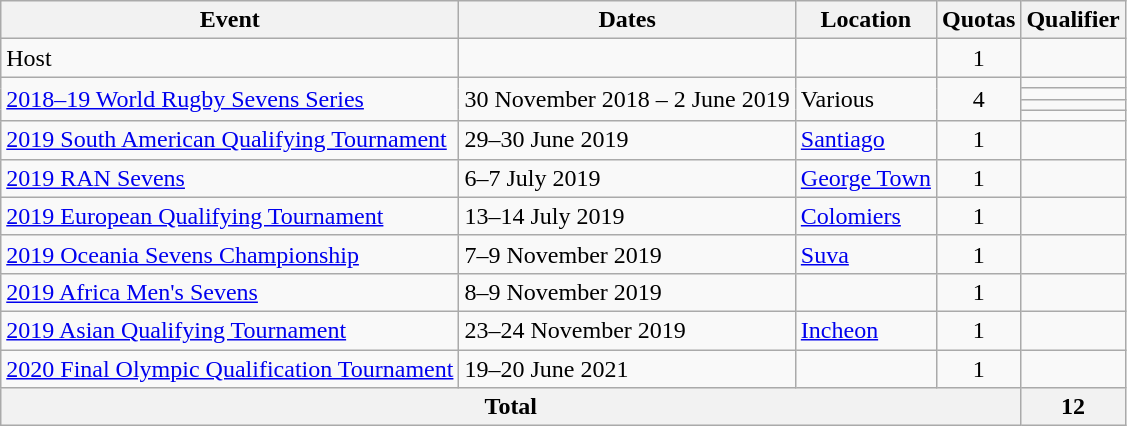<table class=wikitable>
<tr>
<th>Event</th>
<th>Dates</th>
<th>Location</th>
<th>Quotas</th>
<th>Qualifier</th>
</tr>
<tr>
<td>Host</td>
<td></td>
<td></td>
<td align=center>1</td>
<td></td>
</tr>
<tr>
<td rowspan=4><a href='#'>2018–19 World Rugby Sevens Series</a></td>
<td rowspan=4>30 November 2018 – 2 June 2019</td>
<td rowspan=4>Various</td>
<td rowspan=4 align=center>4</td>
<td></td>
</tr>
<tr>
<td></td>
</tr>
<tr>
<td></td>
</tr>
<tr>
<td></td>
</tr>
<tr>
<td><a href='#'>2019 South American Qualifying Tournament</a></td>
<td>29–30 June 2019</td>
<td> <a href='#'>Santiago</a></td>
<td align=center>1</td>
<td></td>
</tr>
<tr>
<td><a href='#'>2019 RAN Sevens</a></td>
<td>6–7 July 2019</td>
<td> <a href='#'>George Town</a></td>
<td align=center>1</td>
<td></td>
</tr>
<tr>
<td><a href='#'>2019 European Qualifying Tournament</a></td>
<td>13–14 July 2019</td>
<td> <a href='#'>Colomiers</a></td>
<td align=center>1</td>
<td></td>
</tr>
<tr>
<td><a href='#'>2019 Oceania Sevens Championship</a></td>
<td>7–9 November 2019</td>
<td> <a href='#'>Suva</a></td>
<td align=center>1</td>
<td></td>
</tr>
<tr>
<td><a href='#'>2019 Africa Men's Sevens</a></td>
<td>8–9 November 2019</td>
<td></td>
<td align=center>1</td>
<td></td>
</tr>
<tr>
<td><a href='#'>2019 Asian Qualifying Tournament</a></td>
<td>23–24 November 2019</td>
<td> <a href='#'>Incheon</a></td>
<td align=center>1</td>
<td></td>
</tr>
<tr>
<td><a href='#'>2020 Final Olympic Qualification Tournament</a></td>
<td>19–20 June 2021</td>
<td></td>
<td align=center>1</td>
<td></td>
</tr>
<tr>
<th colspan=4>Total</th>
<th>12</th>
</tr>
</table>
